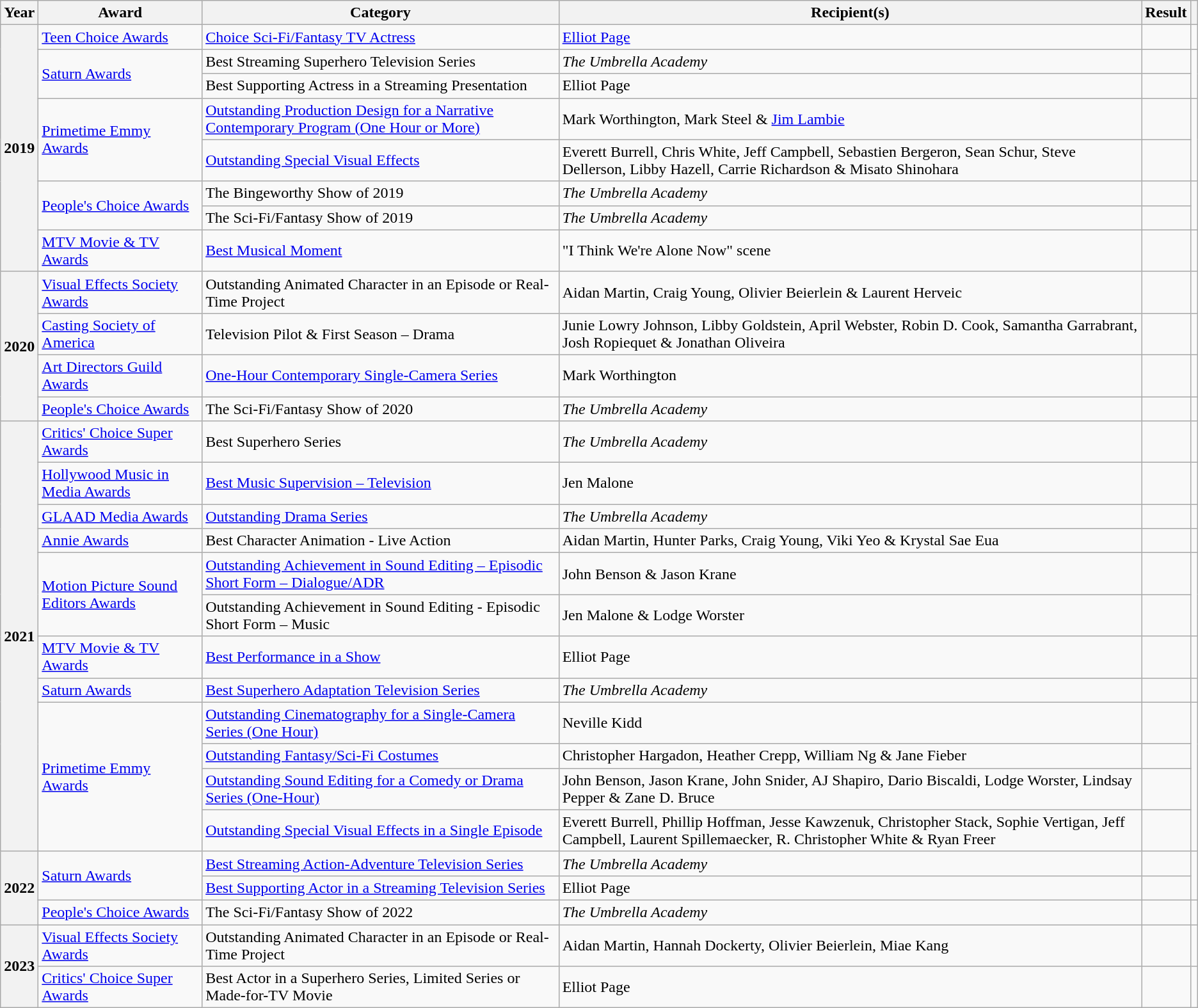<table class="wikitable sortable plainrowheaders">
<tr>
<th scope="col">Year</th>
<th scope="col">Award</th>
<th scope="col">Category</th>
<th scope="col">Recipient(s)</th>
<th scope="col">Result</th>
<th scope="col" class="unsortable"></th>
</tr>
<tr>
<th scope="row" rowspan="8" style="text-align:center;">2019</th>
<td><a href='#'>Teen Choice Awards</a></td>
<td><a href='#'>Choice Sci-Fi/Fantasy TV Actress</a></td>
<td><a href='#'>Elliot Page</a></td>
<td></td>
<td style="text-align:center;"></td>
</tr>
<tr>
<td rowspan="2"><a href='#'>Saturn Awards</a></td>
<td>Best Streaming Superhero Television Series</td>
<td><em>The Umbrella Academy</em></td>
<td></td>
<td rowspan="2" style="text-align:center;"></td>
</tr>
<tr>
<td>Best Supporting Actress in a Streaming Presentation</td>
<td>Elliot Page</td>
<td></td>
</tr>
<tr>
<td rowspan="2"><a href='#'>Primetime Emmy Awards</a></td>
<td><a href='#'>Outstanding Production Design for a Narrative Contemporary Program (One Hour or More)</a></td>
<td>Mark Worthington, Mark Steel & <a href='#'>Jim Lambie</a> </td>
<td></td>
<td rowspan="2" style="text-align:center;"></td>
</tr>
<tr>
<td><a href='#'>Outstanding Special Visual Effects</a></td>
<td>Everett Burrell, Chris White, Jeff Campbell, Sebastien Bergeron, Sean Schur, Steve Dellerson, Libby Hazell, Carrie Richardson & Misato Shinohara </td>
<td></td>
</tr>
<tr>
<td rowspan="2"><a href='#'>People's Choice Awards</a></td>
<td>The Bingeworthy Show of 2019</td>
<td><em>The Umbrella Academy</em></td>
<td></td>
<td rowspan="2" style="text-align:center;"></td>
</tr>
<tr>
<td>The Sci-Fi/Fantasy Show of 2019</td>
<td><em>The Umbrella Academy</em></td>
<td></td>
</tr>
<tr>
<td><a href='#'>MTV Movie & TV Awards</a></td>
<td><a href='#'>Best Musical Moment</a></td>
<td>"I Think We're Alone Now" scene</td>
<td></td>
<td style="text-align:center;"></td>
</tr>
<tr>
<th scope="row" rowspan="4" style="text-align:center;">2020</th>
<td><a href='#'>Visual Effects Society Awards</a></td>
<td>Outstanding Animated Character in an Episode or Real-Time Project</td>
<td>Aidan Martin, Craig Young, Olivier Beierlein & Laurent Herveic </td>
<td></td>
<td style="text-align:center;"></td>
</tr>
<tr>
<td><a href='#'>Casting Society of America</a></td>
<td>Television Pilot & First Season – Drama</td>
<td>Junie Lowry Johnson, Libby Goldstein, April Webster, Robin D. Cook, Samantha Garrabrant, Josh Ropiequet & Jonathan Oliveira</td>
<td></td>
<td style="text-align:center;"></td>
</tr>
<tr>
<td><a href='#'>Art Directors Guild Awards</a></td>
<td><a href='#'>One-Hour Contemporary Single-Camera Series</a></td>
<td>Mark Worthington </td>
<td></td>
<td style="text-align:center;"></td>
</tr>
<tr>
<td><a href='#'>People's Choice Awards</a></td>
<td>The Sci-Fi/Fantasy Show of 2020</td>
<td><em>The Umbrella Academy</em></td>
<td></td>
<td style="text-align:center;"></td>
</tr>
<tr>
<th scope="row" rowspan="12" style="text-align:center;">2021</th>
<td><a href='#'>Critics' Choice Super Awards</a></td>
<td>Best Superhero Series</td>
<td><em>The Umbrella Academy</em></td>
<td></td>
<td style="text-align:center;"></td>
</tr>
<tr>
<td><a href='#'>Hollywood Music in Media Awards</a></td>
<td><a href='#'>Best Music Supervision – Television</a></td>
<td>Jen Malone</td>
<td></td>
<td style="text-align:center;"></td>
</tr>
<tr>
<td><a href='#'>GLAAD Media Awards</a></td>
<td><a href='#'>Outstanding Drama Series</a></td>
<td><em>The Umbrella Academy</em></td>
<td></td>
<td style="text-align:center;"></td>
</tr>
<tr>
<td><a href='#'>Annie Awards</a></td>
<td>Best Character Animation - Live Action</td>
<td>Aidan Martin, Hunter Parks, Craig Young, Viki Yeo & Krystal Sae Eua</td>
<td></td>
<td style="text-align:center;"></td>
</tr>
<tr>
<td rowspan="2"><a href='#'>Motion Picture Sound Editors Awards</a></td>
<td><a href='#'>Outstanding Achievement in Sound Editing – Episodic Short Form – Dialogue/ADR</a></td>
<td>John Benson & Jason Krane </td>
<td></td>
<td rowspan="2" style="text-align:center;"></td>
</tr>
<tr>
<td>Outstanding Achievement in Sound Editing - Episodic Short Form – Music</td>
<td>Jen Malone & Lodge Worster </td>
<td></td>
</tr>
<tr>
<td><a href='#'>MTV Movie & TV Awards</a></td>
<td><a href='#'>Best Performance in a Show</a></td>
<td>Elliot Page</td>
<td></td>
<td style="text-align:center;"></td>
</tr>
<tr>
<td><a href='#'>Saturn Awards</a></td>
<td><a href='#'>Best Superhero Adaptation Television Series</a></td>
<td><em>The Umbrella Academy</em></td>
<td></td>
<td style="text-align:center;"></td>
</tr>
<tr>
<td rowspan="4"><a href='#'>Primetime Emmy Awards</a></td>
<td><a href='#'>Outstanding Cinematography for a Single-Camera Series (One Hour)</a></td>
<td>Neville Kidd </td>
<td></td>
<td rowspan="4" style="text-align:center;"></td>
</tr>
<tr>
<td><a href='#'>Outstanding Fantasy/Sci-Fi Costumes</a></td>
<td>Christopher Hargadon, Heather Crepp, William Ng & Jane Fieber </td>
<td></td>
</tr>
<tr>
<td><a href='#'>Outstanding Sound Editing for a Comedy or Drama Series (One-Hour)</a></td>
<td>John Benson, Jason Krane, John Snider, AJ Shapiro, Dario Biscaldi, Lodge Worster, Lindsay Pepper & Zane D. Bruce </td>
<td></td>
</tr>
<tr>
<td><a href='#'>Outstanding Special Visual Effects in a Single Episode</a></td>
<td>Everett Burrell, Phillip Hoffman, Jesse Kawzenuk, Christopher Stack, Sophie Vertigan, Jeff Campbell, Laurent Spillemaecker, R. Christopher White & Ryan Freer </td>
<td></td>
</tr>
<tr>
<th scope="row" rowspan="3" style="text-align:center;">2022</th>
<td rowspan="2"><a href='#'>Saturn Awards</a></td>
<td><a href='#'>Best Streaming Action-Adventure Television Series</a></td>
<td><em>The Umbrella Academy</em></td>
<td></td>
<td rowspan="2" style="text-align:center;"></td>
</tr>
<tr>
<td><a href='#'>Best Supporting Actor in a Streaming Television Series</a></td>
<td>Elliot Page</td>
<td></td>
</tr>
<tr>
<td><a href='#'>People's Choice Awards</a></td>
<td>The Sci-Fi/Fantasy Show of 2022</td>
<td><em>The Umbrella Academy</em></td>
<td></td>
<td style="text-align:center;"></td>
</tr>
<tr>
<th scope="row" rowspan="2" style="text-align:center;">2023</th>
<td><a href='#'>Visual Effects Society Awards</a></td>
<td>Outstanding Animated Character in an Episode or Real-Time Project</td>
<td>Aidan Martin, Hannah Dockerty, Olivier Beierlein, Miae Kang</td>
<td></td>
<td></td>
</tr>
<tr>
<td><a href='#'>Critics' Choice Super Awards</a></td>
<td>Best Actor in a Superhero Series, Limited Series or Made-for-TV Movie</td>
<td>Elliot Page</td>
<td></td>
<td style="text-align:center;"></td>
</tr>
</table>
